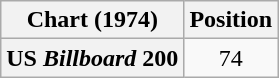<table class="wikitable plainrowheaders">
<tr>
<th>Chart (1974)</th>
<th>Position</th>
</tr>
<tr>
<th scope="row">US <em>Billboard</em> 200</th>
<td align="center">74</td>
</tr>
</table>
